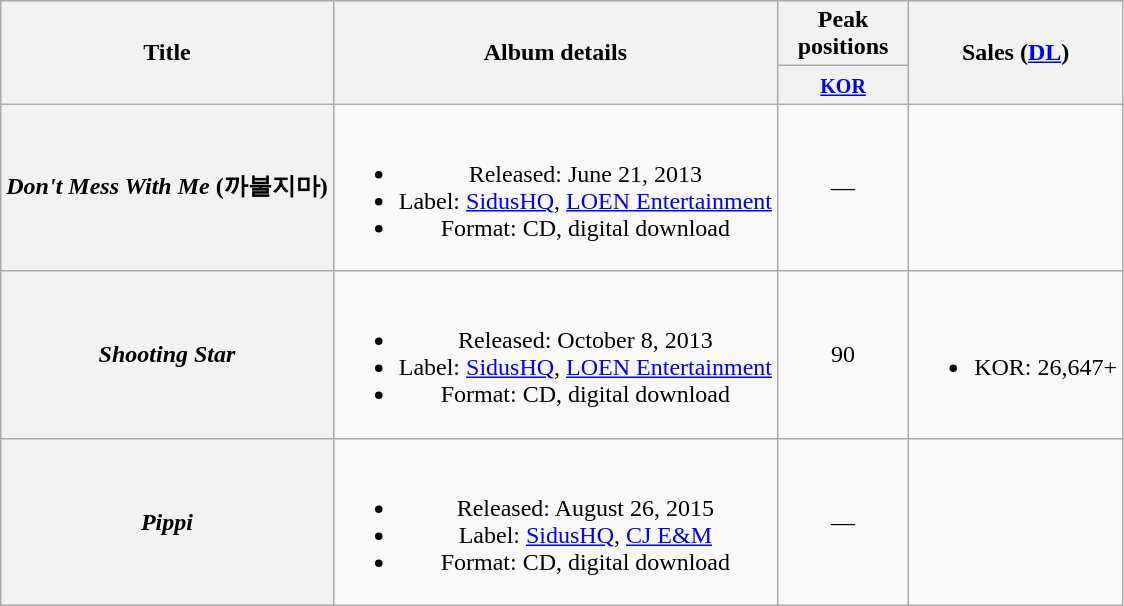<table class="wikitable plainrowheaders" style="text-align:center;">
<tr>
<th rowspan="2">Title</th>
<th rowspan="2">Album details</th>
<th colspan="1" style="width:5em;">Peak positions</th>
<th rowspan="2">Sales (<a href='#'>DL</a>)</th>
</tr>
<tr>
<th><small><a href='#'>KOR</a></small><br></th>
</tr>
<tr>
<th scope="row"><em>Don't Mess With Me</em> (까불지마)</th>
<td><br><ul><li>Released: June 21, 2013</li><li>Label: <a href='#'>SidusHQ</a>, <a href='#'>LOEN Entertainment</a></li><li>Format: CD, digital download</li></ul></td>
<td>—</td>
<td></td>
</tr>
<tr>
<th scope="row"><em>Shooting Star</em></th>
<td><br><ul><li>Released: October 8, 2013</li><li>Label: <a href='#'>SidusHQ</a>, <a href='#'>LOEN Entertainment</a></li><li>Format: CD, digital download</li></ul></td>
<td>90</td>
<td><br><ul><li>KOR: 26,647+</li></ul></td>
</tr>
<tr>
<th scope="row"><em>Pippi</em></th>
<td><br><ul><li>Released: August 26, 2015</li><li>Label: <a href='#'>SidusHQ</a>, <a href='#'>CJ E&M</a></li><li>Format: CD, digital download</li></ul></td>
<td>—</td>
<td></td>
</tr>
</table>
